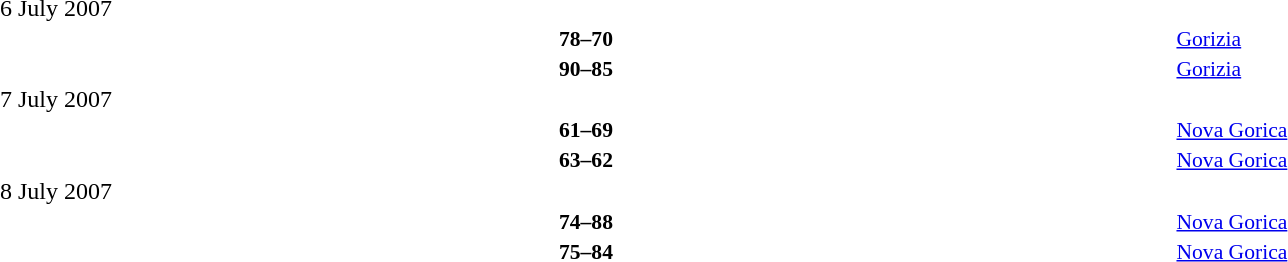<table style="width:100%;" cellspacing="1">
<tr>
<th width=25%></th>
<th width=3%></th>
<th width=6%></th>
<th width=3%></th>
<th width=25%></th>
</tr>
<tr>
<td>6 July 2007</td>
</tr>
<tr style=font-size:90%>
<td align=right><strong></strong></td>
<td></td>
<td align=center><strong>78–70</strong></td>
<td></td>
<td><strong></strong></td>
<td><a href='#'>Gorizia</a></td>
</tr>
<tr style=font-size:90%>
<td align=right><strong></strong></td>
<td></td>
<td align=center><strong>90–85</strong></td>
<td></td>
<td><strong></strong></td>
<td><a href='#'>Gorizia</a></td>
</tr>
<tr>
<td>7 July 2007</td>
</tr>
<tr style=font-size:90%>
<td align=right><strong></strong></td>
<td></td>
<td align=center><strong>61–69</strong></td>
<td></td>
<td><strong></strong></td>
<td><a href='#'>Nova Gorica</a></td>
</tr>
<tr style=font-size:90%>
<td align=right><strong></strong></td>
<td></td>
<td align=center><strong>63–62</strong></td>
<td></td>
<td><strong></strong></td>
<td><a href='#'>Nova Gorica</a></td>
</tr>
<tr>
<td>8 July 2007</td>
</tr>
<tr style=font-size:90%>
<td align=right><strong></strong></td>
<td></td>
<td align=center><strong>74–88</strong></td>
<td></td>
<td><strong></strong></td>
<td><a href='#'>Nova Gorica</a></td>
</tr>
<tr style=font-size:90%>
<td align=right><strong></strong></td>
<td></td>
<td align=center><strong>75–84</strong></td>
<td></td>
<td><strong></strong></td>
<td><a href='#'>Nova Gorica</a></td>
</tr>
</table>
